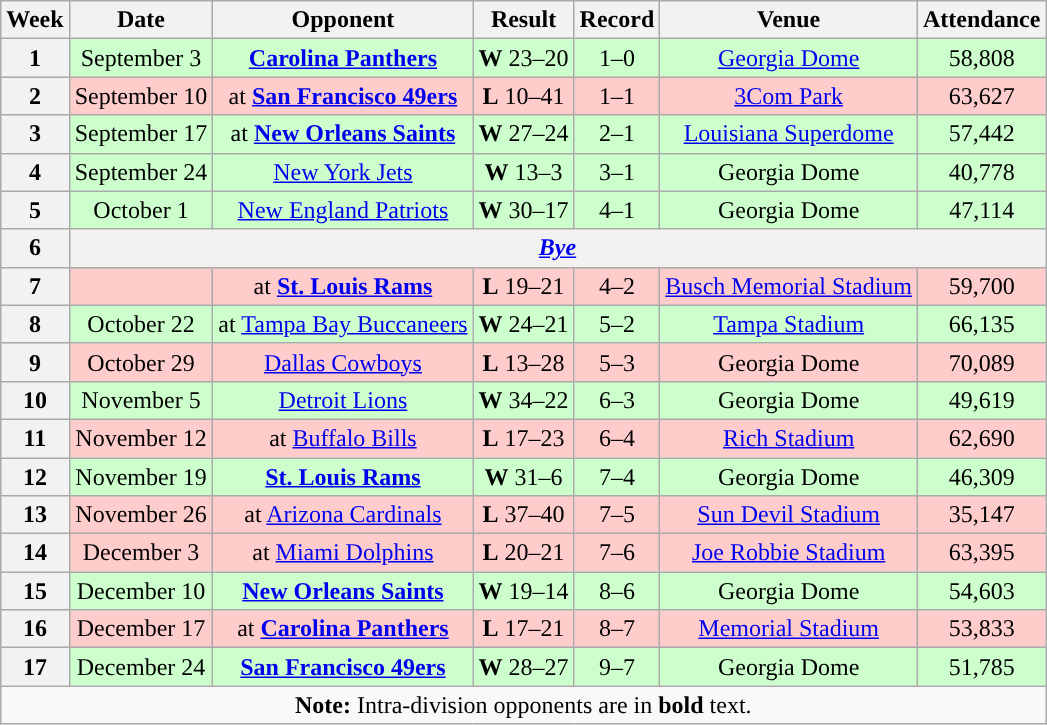<table class="wikitable" style="text-align:center">
<tr>
<th>Week</th>
<th>Date</th>
<th>Opponent</th>
<th>Result</th>
<th>Record</th>
<th>Venue</th>
<th>Attendance</th>
</tr>
<tr style="background:#cfc">
<th>1</th>
<td>September 3</td>
<td><strong><a href='#'>Carolina Panthers</a></strong></td>
<td><strong>W</strong> 23–20 </td>
<td>1–0</td>
<td><a href='#'>Georgia Dome</a></td>
<td>58,808</td>
</tr>
<tr style="background:#fcc">
<th>2</th>
<td>September 10</td>
<td>at <strong><a href='#'>San Francisco 49ers</a></strong></td>
<td><strong>L</strong> 10–41</td>
<td>1–1</td>
<td><a href='#'>3Com Park</a></td>
<td>63,627</td>
</tr>
<tr style="background:#cfc">
<th>3</th>
<td>September 17</td>
<td>at <strong><a href='#'>New Orleans Saints</a></strong></td>
<td><strong>W</strong> 27–24 </td>
<td>2–1</td>
<td><a href='#'>Louisiana Superdome</a></td>
<td>57,442</td>
</tr>
<tr style="background:#cfc">
<th>4</th>
<td>September 24</td>
<td><a href='#'>New York Jets</a></td>
<td><strong>W</strong> 13–3</td>
<td>3–1</td>
<td>Georgia Dome</td>
<td>40,778</td>
</tr>
<tr style="background:#cfc">
<th>5</th>
<td>October 1</td>
<td><a href='#'>New England Patriots</a></td>
<td><strong>W</strong> 30–17</td>
<td>4–1</td>
<td>Georgia Dome</td>
<td>47,114</td>
</tr>
<tr>
<th>6</th>
<th colspan="7"><em><a href='#'>Bye</a></em></th>
</tr>
<tr style="background:#fcc">
<th>7</th>
<td></td>
<td>at <strong><a href='#'>St. Louis Rams</a></strong></td>
<td><strong>L</strong> 19–21</td>
<td>4–2</td>
<td><a href='#'>Busch Memorial Stadium</a></td>
<td>59,700</td>
</tr>
<tr style="background:#cfc">
<th>8</th>
<td>October 22</td>
<td>at <a href='#'>Tampa Bay Buccaneers</a></td>
<td><strong>W</strong> 24–21</td>
<td>5–2</td>
<td><a href='#'>Tampa Stadium</a></td>
<td>66,135</td>
</tr>
<tr style="background:#fcc">
<th>9</th>
<td>October 29</td>
<td><a href='#'>Dallas Cowboys</a></td>
<td><strong>L</strong> 13–28</td>
<td>5–3</td>
<td>Georgia Dome</td>
<td>70,089</td>
</tr>
<tr style="background:#cfc">
<th>10</th>
<td>November 5</td>
<td><a href='#'>Detroit Lions</a></td>
<td><strong>W</strong> 34–22</td>
<td>6–3</td>
<td>Georgia Dome</td>
<td>49,619</td>
</tr>
<tr style="background:#fcc">
<th>11</th>
<td>November 12</td>
<td>at <a href='#'>Buffalo Bills</a></td>
<td><strong>L</strong> 17–23</td>
<td>6–4</td>
<td><a href='#'>Rich Stadium</a></td>
<td>62,690</td>
</tr>
<tr style="background:#cfc">
<th>12</th>
<td>November 19</td>
<td><strong><a href='#'>St. Louis Rams</a></strong></td>
<td><strong>W</strong> 31–6</td>
<td>7–4</td>
<td>Georgia Dome</td>
<td>46,309</td>
</tr>
<tr style="background:#fcc">
<th>13</th>
<td>November 26</td>
<td>at <a href='#'>Arizona Cardinals</a></td>
<td><strong>L</strong> 37–40 </td>
<td>7–5</td>
<td><a href='#'>Sun Devil Stadium</a></td>
<td>35,147</td>
</tr>
<tr style="background:#fcc">
<th>14</th>
<td>December 3</td>
<td>at <a href='#'>Miami Dolphins</a></td>
<td><strong>L</strong> 20–21</td>
<td>7–6</td>
<td><a href='#'>Joe Robbie Stadium</a></td>
<td>63,395</td>
</tr>
<tr style="background:#cfc">
<th>15</th>
<td>December 10</td>
<td><strong><a href='#'>New Orleans Saints</a></strong></td>
<td><strong>W</strong> 19–14</td>
<td>8–6</td>
<td>Georgia Dome</td>
<td>54,603</td>
</tr>
<tr style="background:#fcc">
<th>16</th>
<td>December 17</td>
<td>at <strong><a href='#'>Carolina Panthers</a></strong></td>
<td><strong>L</strong> 17–21</td>
<td>8–7</td>
<td><a href='#'>Memorial Stadium</a></td>
<td>53,833</td>
</tr>
<tr style="background:#cfc">
<th>17</th>
<td>December 24</td>
<td><strong><a href='#'>San Francisco 49ers</a></strong></td>
<td><strong>W</strong> 28–27</td>
<td>9–7</td>
<td>Georgia Dome</td>
<td>51,785</td>
</tr>
<tr>
<td colspan="8"><strong>Note:</strong> Intra-division opponents are in <strong>bold</strong> text.</td>
</tr>
</table>
